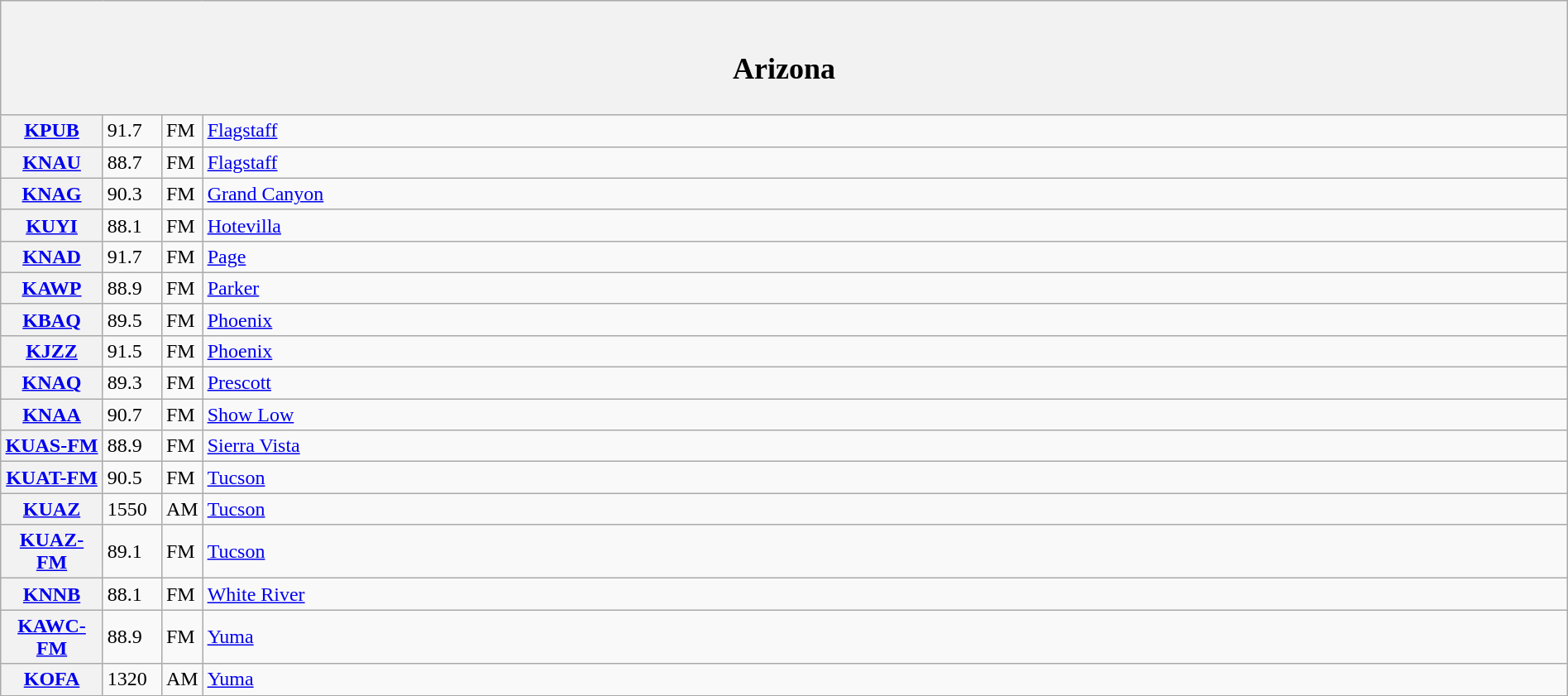<table class="wikitable mw-collapsible" style="width:100%">
<tr>
<th scope="col" colspan="4"><br><h2>Arizona</h2></th>
</tr>
<tr>
<th scope="row" style="width: 75px;"><a href='#'>KPUB</a></th>
<td style="width: 40px;">91.7</td>
<td style="width: 21px;">FM</td>
<td><a href='#'>Flagstaff</a></td>
</tr>
<tr>
<th scope="row"><a href='#'>KNAU</a></th>
<td>88.7</td>
<td>FM</td>
<td><a href='#'>Flagstaff</a></td>
</tr>
<tr>
<th scope="row"><a href='#'>KNAG</a></th>
<td>90.3</td>
<td>FM</td>
<td><a href='#'>Grand Canyon</a></td>
</tr>
<tr>
<th scope="row"><a href='#'>KUYI</a></th>
<td>88.1</td>
<td>FM</td>
<td><a href='#'>Hotevilla</a></td>
</tr>
<tr>
<th scope="row"><a href='#'>KNAD</a></th>
<td>91.7</td>
<td>FM</td>
<td><a href='#'>Page</a></td>
</tr>
<tr>
<th scope="row"><a href='#'>KAWP</a></th>
<td>88.9</td>
<td>FM</td>
<td><a href='#'>Parker</a></td>
</tr>
<tr>
<th scope="row"><a href='#'>KBAQ</a></th>
<td>89.5</td>
<td>FM</td>
<td><a href='#'>Phoenix</a></td>
</tr>
<tr>
<th scope="row"><a href='#'>KJZZ</a></th>
<td>91.5</td>
<td>FM</td>
<td><a href='#'>Phoenix</a></td>
</tr>
<tr>
<th scope="row"><a href='#'>KNAQ</a></th>
<td>89.3</td>
<td>FM</td>
<td><a href='#'>Prescott</a></td>
</tr>
<tr>
<th scope="row"><a href='#'>KNAA</a></th>
<td>90.7</td>
<td>FM</td>
<td><a href='#'>Show Low</a></td>
</tr>
<tr>
<th scope="row"><a href='#'>KUAS-FM</a></th>
<td>88.9</td>
<td>FM</td>
<td><a href='#'>Sierra Vista</a></td>
</tr>
<tr>
<th scope="row"><a href='#'>KUAT-FM</a></th>
<td>90.5</td>
<td>FM</td>
<td><a href='#'>Tucson</a></td>
</tr>
<tr>
<th scope="row"><a href='#'>KUAZ</a></th>
<td>1550</td>
<td>AM</td>
<td><a href='#'>Tucson</a></td>
</tr>
<tr>
<th scope="row"><a href='#'>KUAZ-FM</a></th>
<td>89.1</td>
<td>FM</td>
<td><a href='#'>Tucson</a></td>
</tr>
<tr>
<th scope="row"><a href='#'>KNNB</a></th>
<td>88.1</td>
<td>FM</td>
<td><a href='#'>White River</a></td>
</tr>
<tr>
<th scope="row"><a href='#'>KAWC-FM</a></th>
<td>88.9</td>
<td>FM</td>
<td><a href='#'>Yuma</a></td>
</tr>
<tr>
<th scope="row"><a href='#'>KOFA</a></th>
<td>1320</td>
<td>AM</td>
<td><a href='#'>Yuma</a></td>
</tr>
</table>
